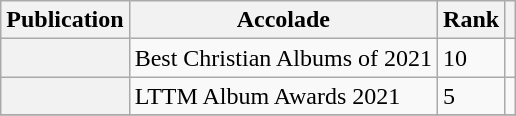<table class="sortable wikitable plainrowheaders  mw-collapsible">
<tr>
<th scope="col">Publication</th>
<th scope="col" class="unsortable">Accolade</th>
<th scope="col">Rank</th>
<th scope="col" class="unsortable"></th>
</tr>
<tr>
<th scope="row"><em></em></th>
<td>Best Christian Albums of 2021</td>
<td>10</td>
<td></td>
</tr>
<tr>
<th scope="row"><em></em></th>
<td>LTTM Album Awards 2021</td>
<td>5</td>
<td></td>
</tr>
<tr>
</tr>
</table>
